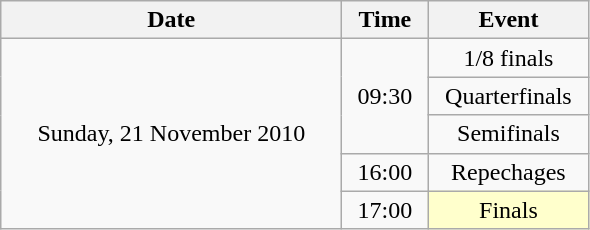<table class = "wikitable" style="text-align:center;">
<tr>
<th width=220>Date</th>
<th width=50>Time</th>
<th width=100>Event</th>
</tr>
<tr>
<td rowspan=5>Sunday, 21 November 2010</td>
<td rowspan=3>09:30</td>
<td>1/8 finals</td>
</tr>
<tr>
<td>Quarterfinals</td>
</tr>
<tr>
<td>Semifinals</td>
</tr>
<tr>
<td>16:00</td>
<td>Repechages</td>
</tr>
<tr>
<td>17:00</td>
<td bgcolor=ffffcc>Finals</td>
</tr>
</table>
